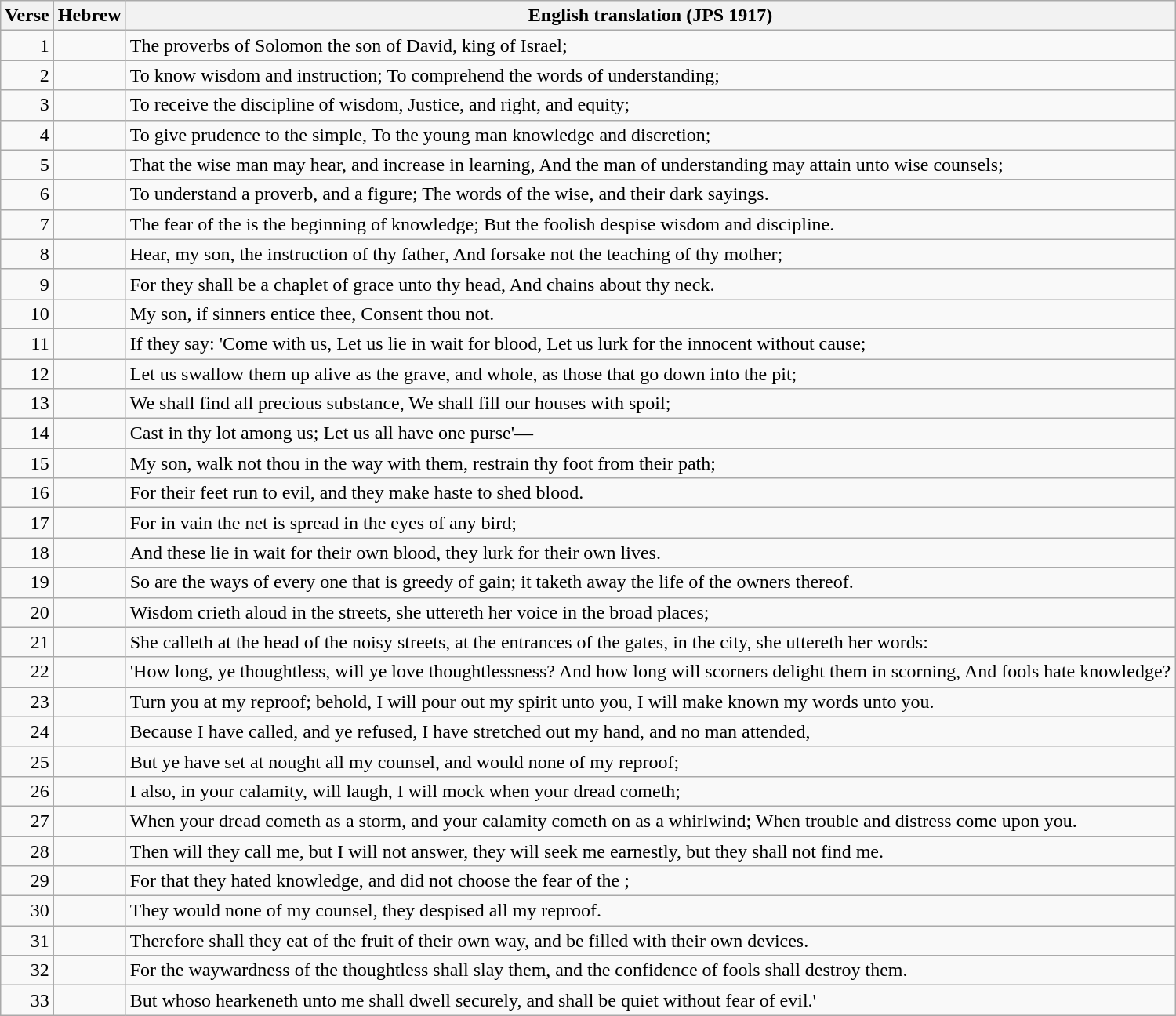<table class="wikitable">
<tr>
<th>Verse</th>
<th>Hebrew</th>
<th>English translation (JPS 1917)</th>
</tr>
<tr>
<td style="text-align:right">1</td>
<td style="text-align:right"></td>
<td>The proverbs of Solomon the son of David, king of Israel;</td>
</tr>
<tr>
<td style="text-align:right">2</td>
<td style="text-align:right"></td>
<td>To know wisdom and instruction; To comprehend the words of understanding;</td>
</tr>
<tr>
<td style="text-align:right">3</td>
<td style="text-align:right"></td>
<td>To receive the discipline of wisdom, Justice, and right, and equity;</td>
</tr>
<tr>
<td style="text-align:right">4</td>
<td style="text-align:right"></td>
<td>To give prudence to the simple, To the young man knowledge and discretion;</td>
</tr>
<tr>
<td style="text-align:right">5</td>
<td style="text-align:right"></td>
<td>That the wise man may hear, and increase in learning, And the man of understanding may attain unto wise counsels;</td>
</tr>
<tr>
<td style="text-align:right">6</td>
<td style="text-align:right"></td>
<td>To understand a proverb, and a figure; The words of the wise, and their dark sayings.</td>
</tr>
<tr>
<td style="text-align:right">7</td>
<td style="text-align:right"></td>
<td>The fear of the  is the beginning of knowledge; But the foolish despise wisdom and discipline.</td>
</tr>
<tr>
<td style="text-align:right">8</td>
<td style="text-align:right"></td>
<td>Hear, my son, the instruction of thy father, And forsake not the teaching of thy mother;</td>
</tr>
<tr>
<td style="text-align:right">9</td>
<td style="text-align:right"></td>
<td>For they shall be a chaplet of grace unto thy head, And chains about thy neck.</td>
</tr>
<tr>
<td style="text-align:right">10</td>
<td style="text-align:right"></td>
<td>My son, if sinners entice thee, Consent thou not.</td>
</tr>
<tr>
<td style="text-align:right">11</td>
<td style="text-align:right"></td>
<td>If they say: 'Come with us, Let us lie in wait for blood, Let us lurk for the innocent without cause;</td>
</tr>
<tr>
<td style="text-align:right">12</td>
<td style="text-align:right"></td>
<td>Let us swallow them up alive as the grave, and whole, as those that go down into the pit;</td>
</tr>
<tr>
<td style="text-align:right">13</td>
<td style="text-align:right"></td>
<td>We shall find all precious substance, We shall fill our houses with spoil;</td>
</tr>
<tr>
<td style="text-align:right">14</td>
<td style="text-align:right"></td>
<td>Cast in thy lot among us; Let us all have one purse'—</td>
</tr>
<tr>
<td style="text-align:right">15</td>
<td style="text-align:right"></td>
<td>My son, walk not thou in the way with them, restrain thy foot from their path;</td>
</tr>
<tr>
<td style="text-align:right">16</td>
<td style="text-align:right"></td>
<td>For their feet run to evil, and they make haste to shed blood.</td>
</tr>
<tr>
<td style="text-align:right">17</td>
<td style="text-align:right"></td>
<td>For in vain the net is spread in the eyes of any bird;</td>
</tr>
<tr>
<td style="text-align:right">18</td>
<td style="text-align:right"></td>
<td>And these lie in wait for their own blood, they lurk for their own lives.</td>
</tr>
<tr>
<td style="text-align:right">19</td>
<td style="text-align:right"></td>
<td>So are the ways of every one that is greedy of gain; it taketh away the life of the owners thereof.</td>
</tr>
<tr>
<td style="text-align:right">20</td>
<td style="text-align:right"></td>
<td>Wisdom crieth aloud in the streets, she uttereth her voice in the broad places;</td>
</tr>
<tr>
<td style="text-align:right">21</td>
<td style="text-align:right"></td>
<td>She calleth at the head of the noisy streets, at the entrances of the gates, in the city, she uttereth her words:</td>
</tr>
<tr>
<td style="text-align:right">22</td>
<td style="text-align:right"></td>
<td>'How long, ye thoughtless, will ye love thoughtlessness? And how long will scorners delight them in scorning, And fools hate knowledge?</td>
</tr>
<tr>
<td style="text-align:right">23</td>
<td style="text-align:right"></td>
<td>Turn you at my reproof; behold, I will pour out my spirit unto you, I will make known my words unto you.</td>
</tr>
<tr>
<td style="text-align:right">24</td>
<td style="text-align:right"></td>
<td>Because I have called, and ye refused, I have stretched out my hand, and no man attended,</td>
</tr>
<tr>
<td style="text-align:right">25</td>
<td style="text-align:right"></td>
<td>But ye have set at nought all my counsel, and would none of my reproof;</td>
</tr>
<tr>
<td style="text-align:right">26</td>
<td style="text-align:right"></td>
<td>I also, in your calamity, will laugh, I will mock when your dread cometh;</td>
</tr>
<tr>
<td style="text-align:right">27</td>
<td style="text-align:right"></td>
<td>When your dread cometh as a storm, and your calamity cometh on as a whirlwind; When trouble and distress come upon you.</td>
</tr>
<tr>
<td style="text-align:right">28</td>
<td style="text-align:right"></td>
<td>Then will they call me, but I will not answer, they will seek me earnestly, but they shall not find me.</td>
</tr>
<tr>
<td style="text-align:right">29</td>
<td style="text-align:right"></td>
<td>For that they hated knowledge, and did not choose the fear of the ;</td>
</tr>
<tr>
<td style="text-align:right">30</td>
<td style="text-align:right"></td>
<td>They would none of my counsel, they despised all my reproof.</td>
</tr>
<tr>
<td style="text-align:right">31</td>
<td style="text-align:right"></td>
<td>Therefore shall they eat of the fruit of their own way, and be filled with their own devices.</td>
</tr>
<tr>
<td style="text-align:right">32</td>
<td style="text-align:right"></td>
<td>For the waywardness of the thoughtless shall slay them, and the confidence of fools shall destroy them.</td>
</tr>
<tr>
<td style="text-align:right">33</td>
<td style="text-align:right"></td>
<td>But whoso hearkeneth unto me shall dwell securely, and shall be quiet without fear of evil.'</td>
</tr>
</table>
